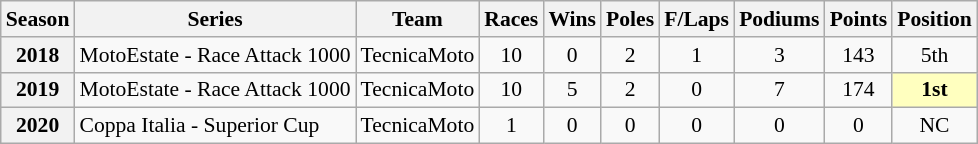<table class="wikitable sortable" style="font-size: 90%; text-align:center">
<tr>
<th>Season</th>
<th>Series</th>
<th>Team</th>
<th>Races</th>
<th>Wins</th>
<th>Poles</th>
<th>F/Laps</th>
<th>Podiums</th>
<th>Points</th>
<th>Position</th>
</tr>
<tr>
<th>2018</th>
<td align="left">MotoEstate - Race Attack 1000</td>
<td align="left">TecnicaMoto</td>
<td>10</td>
<td>0</td>
<td>2</td>
<td>1</td>
<td>3</td>
<td>143</td>
<td>5th</td>
</tr>
<tr>
<th>2019</th>
<td align="left">MotoEstate - Race Attack 1000</td>
<td align="left">TecnicaMoto</td>
<td>10</td>
<td>5</td>
<td>2</td>
<td>0</td>
<td>7</td>
<td>174</td>
<td style="background-color:#FFFFBF"><strong>1st</strong></td>
</tr>
<tr>
<th>2020</th>
<td align="left">Coppa Italia - Superior Cup</td>
<td align="left">TecnicaMoto</td>
<td>1</td>
<td>0</td>
<td>0</td>
<td>0</td>
<td>0</td>
<td>0</td>
<td>NC</td>
</tr>
</table>
